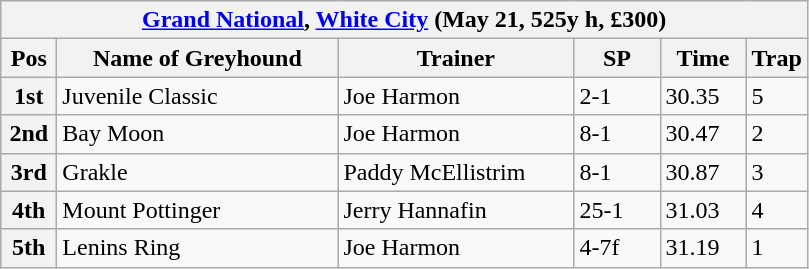<table class="wikitable">
<tr>
<th colspan="6"><a href='#'>Grand National</a>, <a href='#'>White City</a> (May 21, 525y h, £300)</th>
</tr>
<tr>
<th width=30>Pos</th>
<th width=180>Name of Greyhound</th>
<th width=150>Trainer</th>
<th width=50>SP</th>
<th width=50>Time</th>
<th width=30>Trap</th>
</tr>
<tr>
<th>1st</th>
<td>Juvenile Classic</td>
<td>Joe Harmon</td>
<td>2-1</td>
<td>30.35</td>
<td>5</td>
</tr>
<tr>
<th>2nd</th>
<td>Bay Moon</td>
<td>Joe Harmon</td>
<td>8-1</td>
<td>30.47</td>
<td>2</td>
</tr>
<tr>
<th>3rd</th>
<td>Grakle</td>
<td>Paddy McEllistrim</td>
<td>8-1</td>
<td>30.87</td>
<td>3</td>
</tr>
<tr>
<th>4th</th>
<td>Mount Pottinger</td>
<td>Jerry Hannafin</td>
<td>25-1</td>
<td>31.03</td>
<td>4</td>
</tr>
<tr>
<th>5th</th>
<td>Lenins Ring</td>
<td>Joe Harmon</td>
<td>4-7f</td>
<td>31.19</td>
<td>1</td>
</tr>
</table>
